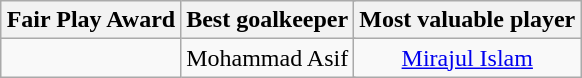<table class="wikitable" style="margin:auto">
<tr>
<th colspan="2">Fair Play Award</th>
<th colspan="2">Best goalkeeper</th>
<th colspan="2">Most valuable player</th>
</tr>
<tr>
<td colspan="2" align="center"></td>
<td colspan="2" align="center"> Mohammad Asif</td>
<td colspan="2" align="center"> <a href='#'>Mirajul Islam</a></td>
</tr>
</table>
